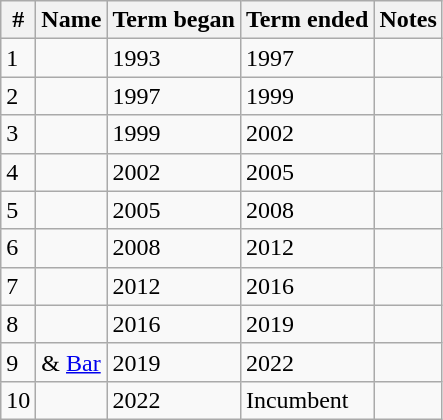<table class="wikitable sortable">
<tr>
<th>#</th>
<th>Name</th>
<th>Term began</th>
<th>Term ended</th>
<th>Notes</th>
</tr>
<tr>
<td>1</td>
<td> </td>
<td>1993</td>
<td>1997</td>
<td></td>
</tr>
<tr>
<td>2</td>
<td> </td>
<td>1997</td>
<td>1999</td>
<td></td>
</tr>
<tr>
<td>3</td>
<td> </td>
<td>1999</td>
<td>2002</td>
<td></td>
</tr>
<tr>
<td>4</td>
<td> </td>
<td>2002</td>
<td>2005</td>
<td></td>
</tr>
<tr>
<td>5</td>
<td></td>
<td>2005</td>
<td>2008</td>
<td></td>
</tr>
<tr>
<td>6</td>
<td> </td>
<td>2008</td>
<td>2012</td>
<td></td>
</tr>
<tr>
<td>7</td>
<td> </td>
<td>2012</td>
<td>2016</td>
<td></td>
</tr>
<tr>
<td>8</td>
<td> </td>
<td>2016</td>
<td>2019</td>
<td></td>
</tr>
<tr>
<td>9</td>
<td>  & <a href='#'>Bar</a></td>
<td>2019</td>
<td>2022</td>
<td></td>
</tr>
<tr>
<td>10</td>
<td> </td>
<td>2022</td>
<td>Incumbent</td>
<td></td>
</tr>
</table>
